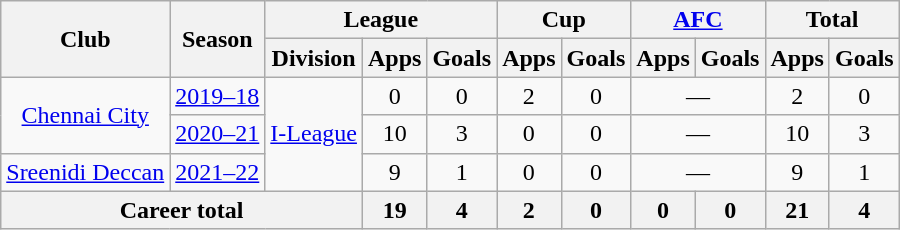<table class=wikitable style=text-align:center>
<tr>
<th rowspan="2">Club</th>
<th rowspan="2">Season</th>
<th colspan="3">League</th>
<th colspan="2">Cup</th>
<th colspan="2"><a href='#'>AFC</a></th>
<th colspan="2">Total</th>
</tr>
<tr>
<th>Division</th>
<th>Apps</th>
<th>Goals</th>
<th>Apps</th>
<th>Goals</th>
<th>Apps</th>
<th>Goals</th>
<th>Apps</th>
<th>Goals</th>
</tr>
<tr>
<td rowspan="2"><a href='#'>Chennai City</a></td>
<td><a href='#'>2019–18</a></td>
<td rowspan="3"><a href='#'>I-League</a></td>
<td>0</td>
<td>0</td>
<td>2</td>
<td>0</td>
<td colspan="2">—</td>
<td>2</td>
<td>0</td>
</tr>
<tr>
<td><a href='#'>2020–21</a></td>
<td>10</td>
<td>3</td>
<td>0</td>
<td>0</td>
<td colspan="2">—</td>
<td>10</td>
<td>3</td>
</tr>
<tr>
<td rowspan="1"><a href='#'>Sreenidi Deccan</a></td>
<td><a href='#'>2021–22</a></td>
<td>9</td>
<td>1</td>
<td>0</td>
<td>0</td>
<td colspan="2">—</td>
<td>9</td>
<td>1</td>
</tr>
<tr>
<th colspan="3">Career total</th>
<th>19</th>
<th>4</th>
<th>2</th>
<th>0</th>
<th>0</th>
<th>0</th>
<th>21</th>
<th>4</th>
</tr>
</table>
